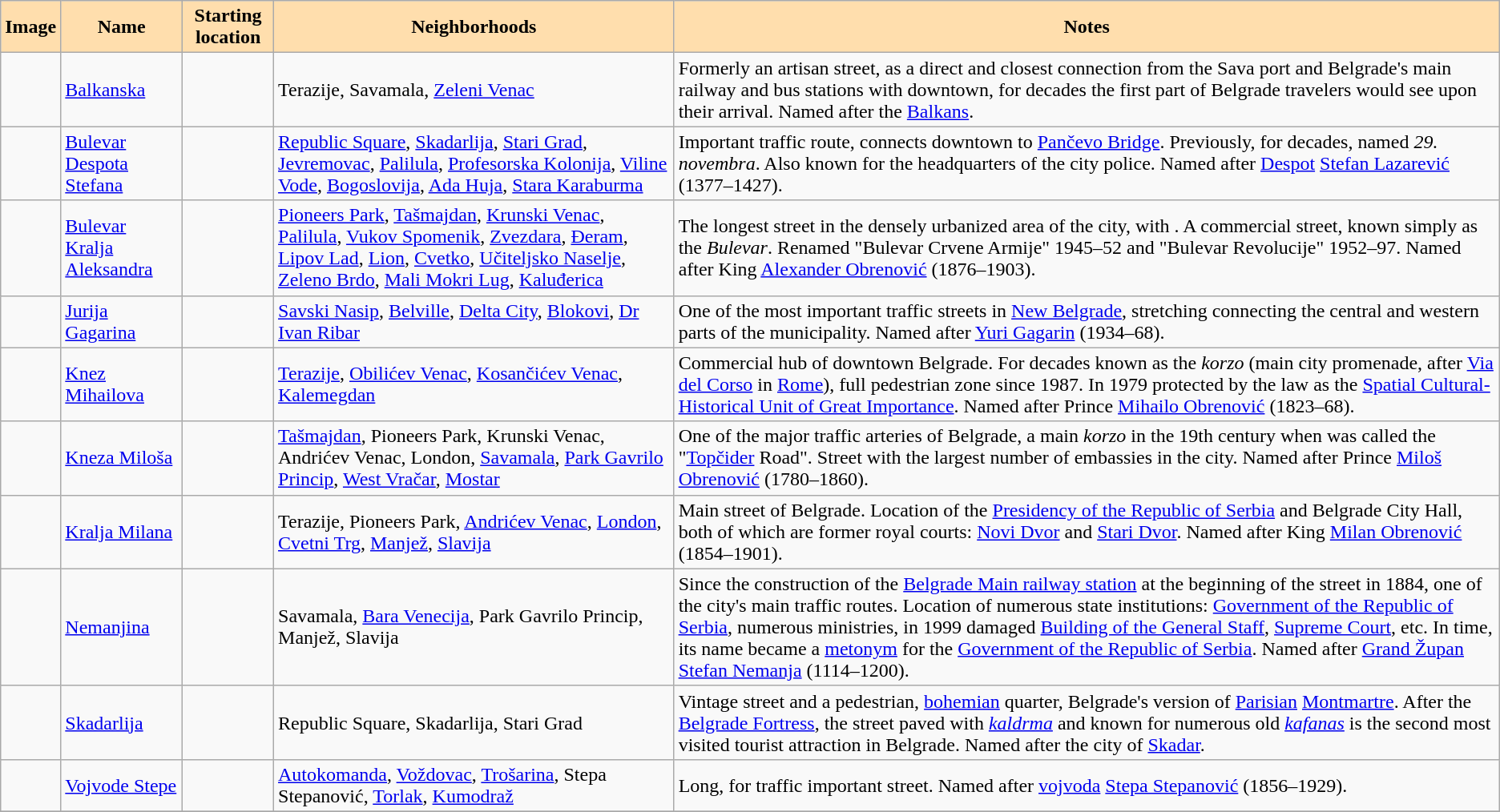<table class="wikitable">
<tr>
<th style=background:#FFDEAD;><strong>Image</strong></th>
<th style=background:#FFDEAD;><strong>Name</strong></th>
<th style=background:#FFDEAD;><strong>Starting location</strong></th>
<th style=background:#FFDEAD;><strong>Neighborhoods</strong></th>
<th style=background:#FFDEAD;><strong>Notes</strong></th>
</tr>
<tr>
<td></td>
<td><a href='#'>Balkanska</a></td>
<td></td>
<td>Terazije, Savamala, <a href='#'>Zeleni Venac</a></td>
<td>Formerly an artisan street, as a direct and closest connection from the Sava port and Belgrade's main railway and bus stations with downtown, for decades the first part of Belgrade travelers would see upon their arrival. Named after the <a href='#'>Balkans</a>.</td>
</tr>
<tr>
<td></td>
<td><a href='#'>Bulevar Despota Stefana</a></td>
<td></td>
<td><a href='#'>Republic Square</a>, <a href='#'>Skadarlija</a>, <a href='#'>Stari Grad</a>, <a href='#'>Jevremovac</a>, <a href='#'>Palilula</a>, <a href='#'>Profesorska Kolonija</a>, <a href='#'>Viline Vode</a>, <a href='#'>Bogoslovija</a>, <a href='#'>Ada Huja</a>, <a href='#'>Stara Karaburma</a></td>
<td>Important traffic route, connects downtown to <a href='#'>Pančevo Bridge</a>. Previously, for decades, named <em>29. novembra</em>. Also known for the headquarters of the city police. Named after <a href='#'>Despot</a> <a href='#'>Stefan Lazarević</a> (1377–1427).</td>
</tr>
<tr>
<td></td>
<td><a href='#'>Bulevar Kralja Aleksandra</a></td>
<td></td>
<td><a href='#'>Pioneers Park</a>, <a href='#'>Tašmajdan</a>, <a href='#'>Krunski Venac</a>, <a href='#'>Palilula</a>, <a href='#'>Vukov Spomenik</a>, <a href='#'>Zvezdara</a>, <a href='#'>Đeram</a>, <a href='#'>Lipov Lad</a>, <a href='#'>Lion</a>, <a href='#'>Cvetko</a>, <a href='#'>Učiteljsko Naselje</a>, <a href='#'>Zeleno Brdo</a>, <a href='#'>Mali Mokri Lug</a>, <a href='#'>Kaluđerica</a></td>
<td>The longest street in the densely urbanized area of the city, with . A commercial street, known simply as the <em>Bulevar</em>. Renamed "Bulevar Crvene Armije" 1945–52 and "Bulevar Revolucije" 1952–97. Named after King <a href='#'>Alexander Obrenović</a> (1876–1903).</td>
</tr>
<tr>
<td></td>
<td><a href='#'>Jurija Gagarina</a></td>
<td></td>
<td><a href='#'>Savski Nasip</a>, <a href='#'>Belville</a>, <a href='#'>Delta City</a>, <a href='#'>Blokovi</a>, <a href='#'>Dr Ivan Ribar</a></td>
<td>One of the most important traffic streets in <a href='#'>New Belgrade</a>, stretching connecting the central and western parts of the municipality. Named after <a href='#'>Yuri Gagarin</a> (1934–68).</td>
</tr>
<tr>
<td></td>
<td><a href='#'>Knez Mihailova</a></td>
<td></td>
<td><a href='#'>Terazije</a>, <a href='#'>Obilićev Venac</a>, <a href='#'>Kosančićev Venac</a>, <a href='#'>Kalemegdan</a></td>
<td>Commercial hub of downtown Belgrade. For decades known as the <em>korzo</em> (main city promenade, after <a href='#'>Via del Corso</a> in <a href='#'>Rome</a>), full pedestrian zone since 1987. In 1979 protected by the law as the <a href='#'>Spatial Cultural-Historical Unit of Great Importance</a>. Named after Prince <a href='#'>Mihailo Obrenović</a> (1823–68).</td>
</tr>
<tr>
<td></td>
<td><a href='#'>Kneza Miloša</a></td>
<td></td>
<td><a href='#'>Tašmajdan</a>, Pioneers Park, Krunski Venac, Andrićev Venac, London, <a href='#'>Savamala</a>, <a href='#'>Park Gavrilo Princip</a>, <a href='#'>West Vračar</a>, <a href='#'>Mostar</a></td>
<td>One of the major traffic arteries of Belgrade, a main <em>korzo</em> in the 19th century when was called the "<a href='#'>Topčider</a> Road". Street with the largest number of embassies in the city. Named after Prince <a href='#'>Miloš Obrenović</a> (1780–1860).</td>
</tr>
<tr>
<td></td>
<td><a href='#'>Kralja Milana</a></td>
<td></td>
<td>Terazije, Pioneers Park, <a href='#'>Andrićev Venac</a>, <a href='#'>London</a>, <a href='#'>Cvetni Trg</a>, <a href='#'>Manjež</a>, <a href='#'>Slavija</a></td>
<td>Main street of Belgrade. Location of the <a href='#'>Presidency of the Republic of Serbia</a> and Belgrade City Hall, both of which are former royal courts: <a href='#'>Novi Dvor</a> and <a href='#'>Stari Dvor</a>. Named after King <a href='#'>Milan Obrenović</a> (1854–1901).</td>
</tr>
<tr>
<td></td>
<td><a href='#'>Nemanjina</a></td>
<td></td>
<td>Savamala, <a href='#'>Bara Venecija</a>, Park Gavrilo Princip, Manjež, Slavija</td>
<td>Since the construction of the <a href='#'>Belgrade Main railway station</a> at the beginning of the street in 1884, one of the city's main traffic routes. Location of numerous state institutions: <a href='#'>Government of the Republic of Serbia</a>, numerous ministries, in 1999 damaged <a href='#'>Building of the General Staff</a>, <a href='#'>Supreme Court</a>, etc. In time, its name became a <a href='#'>metonym</a> for the <a href='#'>Government of the Republic of Serbia</a>. Named after <a href='#'>Grand Župan</a> <a href='#'>Stefan Nemanja</a> (1114–1200).</td>
</tr>
<tr>
<td></td>
<td><a href='#'>Skadarlija</a></td>
<td></td>
<td>Republic Square, Skadarlija, Stari Grad</td>
<td>Vintage street and a pedestrian, <a href='#'>bohemian</a> quarter, Belgrade's version of <a href='#'>Parisian</a> <a href='#'>Montmartre</a>. After the <a href='#'>Belgrade Fortress</a>, the street paved with <em><a href='#'>kaldrma</a></em> and known for numerous old <em><a href='#'>kafanas</a></em> is the second most visited tourist attraction in Belgrade. Named after the city of <a href='#'>Skadar</a>.</td>
</tr>
<tr>
<td></td>
<td><a href='#'>Vojvode Stepe</a></td>
<td></td>
<td><a href='#'>Autokomanda</a>, <a href='#'>Voždovac</a>, <a href='#'>Trošarina</a>, Stepa Stepanović, <a href='#'>Torlak</a>, <a href='#'>Kumodraž</a></td>
<td>Long, for traffic important street. Named after <a href='#'>vojvoda</a> <a href='#'>Stepa Stepanović</a> (1856–1929).</td>
</tr>
<tr>
</tr>
</table>
